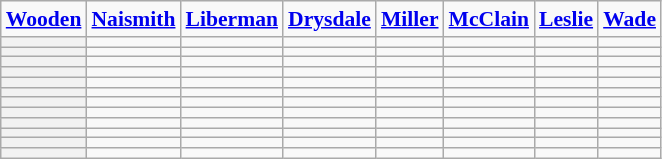<table class="wikitable" style="white-space:nowrap; font-size:90%;">
<tr>
<td><strong><a href='#'>Wooden</a></strong></td>
<td><strong><a href='#'>Naismith</a></strong></td>
<td><strong><a href='#'>Liberman</a></strong></td>
<td><strong><a href='#'>Drysdale</a></strong></td>
<td><strong><a href='#'>Miller</a></strong></td>
<td><strong><a href='#'>McClain</a></strong></td>
<td><strong><a href='#'>Leslie</a></strong></td>
<td><strong><a href='#'>Wade</a></strong></td>
</tr>
<tr>
<th></th>
<td></td>
<td></td>
<td></td>
<td></td>
<td></td>
<td></td>
<td></td>
</tr>
<tr>
<th></th>
<td></td>
<td></td>
<td></td>
<td></td>
<td></td>
<td></td>
<td></td>
</tr>
<tr>
<th></th>
<td></td>
<td></td>
<td></td>
<td></td>
<td></td>
<td></td>
<td></td>
</tr>
<tr>
<th></th>
<td></td>
<td></td>
<td></td>
<td></td>
<td></td>
<td></td>
<td></td>
</tr>
<tr>
<th></th>
<td></td>
<td></td>
<td></td>
<td></td>
<td></td>
<td></td>
<td></td>
</tr>
<tr>
<th></th>
<td></td>
<td></td>
<td></td>
<td></td>
<td></td>
<td></td>
<td></td>
</tr>
<tr>
<th></th>
<td></td>
<td></td>
<td></td>
<td></td>
<td></td>
<td></td>
<td></td>
</tr>
<tr>
<th></th>
<td></td>
<td></td>
<td></td>
<td></td>
<td></td>
<td></td>
<td></td>
</tr>
<tr>
<th></th>
<td></td>
<td></td>
<td></td>
<td></td>
<td></td>
<td></td>
<td></td>
</tr>
<tr>
<th></th>
<td></td>
<td></td>
<td></td>
<td></td>
<td></td>
<td></td>
<td></td>
</tr>
<tr>
<th></th>
<td></td>
<td></td>
<td></td>
<td></td>
<td></td>
<td></td>
<td></td>
</tr>
<tr>
<th></th>
<td></td>
<td></td>
<td></td>
<td></td>
<td></td>
<td></td>
<td></td>
</tr>
</table>
